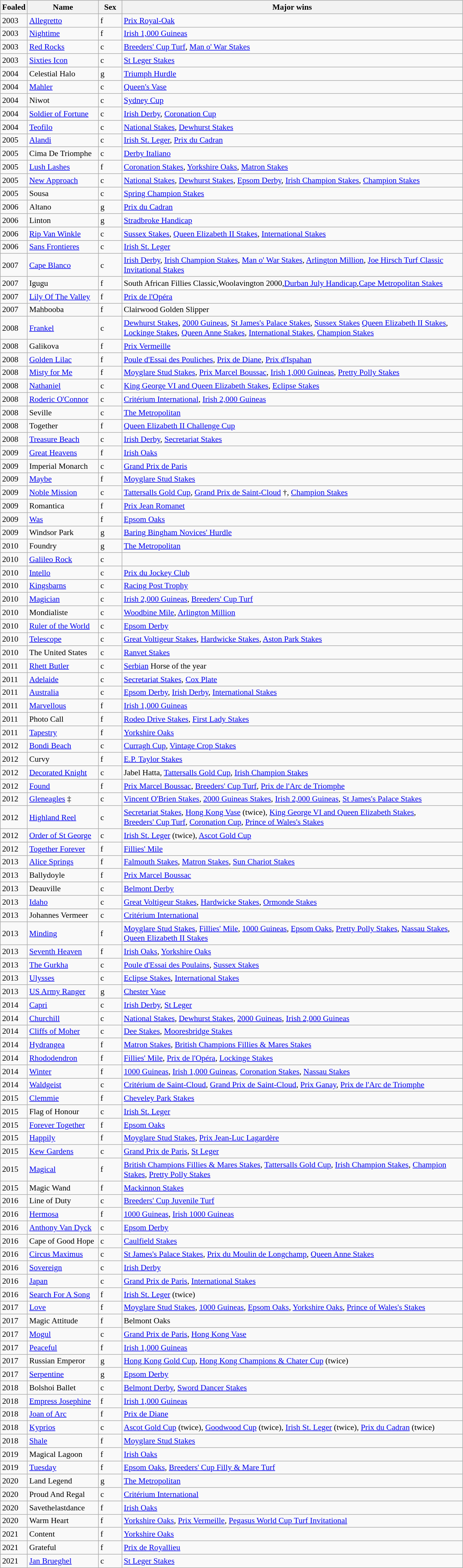<table class="wikitable sortable" style="font-size:90%">
<tr bgcolor="#eeeeee">
<th width="35px">Foaled</th>
<th width="120px">Name</th>
<th width="35px">Sex</th>
<th width="600px">Major wins</th>
</tr>
<tr>
<td>2003</td>
<td><a href='#'>Allegretto</a></td>
<td>f</td>
<td><a href='#'>Prix Royal-Oak</a></td>
</tr>
<tr>
<td>2003</td>
<td><a href='#'>Nightime</a></td>
<td>f</td>
<td><a href='#'>Irish 1,000 Guineas</a></td>
</tr>
<tr>
<td>2003</td>
<td><a href='#'>Red Rocks</a></td>
<td>c</td>
<td><a href='#'>Breeders' Cup Turf</a>, <a href='#'>Man o' War Stakes</a></td>
</tr>
<tr>
<td>2003</td>
<td><a href='#'>Sixties Icon</a></td>
<td>c</td>
<td><a href='#'>St Leger Stakes</a></td>
</tr>
<tr>
<td>2004</td>
<td>Celestial Halo</td>
<td>g</td>
<td><a href='#'>Triumph Hurdle</a></td>
</tr>
<tr>
<td>2004</td>
<td><a href='#'>Mahler</a></td>
<td>c</td>
<td><a href='#'>Queen's Vase</a></td>
</tr>
<tr>
<td>2004</td>
<td>Niwot</td>
<td>c</td>
<td><a href='#'>Sydney Cup</a></td>
</tr>
<tr>
<td>2004</td>
<td><a href='#'>Soldier of Fortune</a></td>
<td>c</td>
<td><a href='#'>Irish Derby</a>, <a href='#'>Coronation Cup</a></td>
</tr>
<tr>
<td>2004</td>
<td><a href='#'>Teofilo</a></td>
<td>c</td>
<td><a href='#'>National Stakes</a>, <a href='#'>Dewhurst Stakes</a></td>
</tr>
<tr>
<td>2005</td>
<td><a href='#'>Alandi</a></td>
<td>c</td>
<td><a href='#'>Irish St. Leger</a>, <a href='#'>Prix du Cadran</a></td>
</tr>
<tr>
<td>2005</td>
<td>Cima De Triomphe</td>
<td>c</td>
<td><a href='#'>Derby Italiano</a></td>
</tr>
<tr>
<td>2005</td>
<td><a href='#'>Lush Lashes</a></td>
<td>f</td>
<td><a href='#'>Coronation Stakes</a>, <a href='#'>Yorkshire Oaks</a>, <a href='#'>Matron Stakes</a></td>
</tr>
<tr>
<td>2005</td>
<td><a href='#'>New Approach</a></td>
<td>c</td>
<td><a href='#'>National Stakes</a>, <a href='#'>Dewhurst Stakes</a>, <a href='#'>Epsom Derby</a>, <a href='#'>Irish Champion Stakes</a>, <a href='#'>Champion Stakes</a></td>
</tr>
<tr>
<td>2005</td>
<td>Sousa</td>
<td>c</td>
<td><a href='#'>Spring Champion Stakes</a></td>
</tr>
<tr>
<td>2006</td>
<td>Altano</td>
<td>g</td>
<td><a href='#'>Prix du Cadran</a></td>
</tr>
<tr>
<td>2006</td>
<td>Linton</td>
<td>g</td>
<td><a href='#'>Stradbroke Handicap</a></td>
</tr>
<tr>
<td>2006</td>
<td><a href='#'>Rip Van Winkle</a></td>
<td>c</td>
<td><a href='#'>Sussex Stakes</a>, <a href='#'>Queen Elizabeth II Stakes</a>, <a href='#'>International Stakes</a></td>
</tr>
<tr>
<td>2006</td>
<td><a href='#'>Sans Frontieres</a></td>
<td>c</td>
<td><a href='#'>Irish St. Leger</a></td>
</tr>
<tr>
<td>2007</td>
<td><a href='#'>Cape Blanco</a></td>
<td>c</td>
<td><a href='#'>Irish Derby</a>, <a href='#'>Irish Champion Stakes</a>, <a href='#'>Man o' War Stakes</a>, <a href='#'>Arlington Million</a>, <a href='#'>Joe Hirsch Turf Classic Invitational Stakes</a></td>
</tr>
<tr>
<td>2007</td>
<td>Igugu</td>
<td>f</td>
<td>South African Fillies Classic,Woolavington 2000,<a href='#'>Durban July Handicap</a>,<a href='#'>Cape Metropolitan Stakes</a></td>
</tr>
<tr>
<td>2007</td>
<td><a href='#'>Lily Of The Valley</a></td>
<td>f</td>
<td><a href='#'>Prix de l'Opéra</a></td>
</tr>
<tr>
<td>2007</td>
<td>Mahbooba</td>
<td>f</td>
<td>Clairwood Golden Slipper</td>
</tr>
<tr>
<td>2008</td>
<td><a href='#'>Frankel</a></td>
<td>c</td>
<td><a href='#'>Dewhurst Stakes</a>, <a href='#'>2000 Guineas</a>, <a href='#'>St James's Palace Stakes</a>, <a href='#'>Sussex Stakes</a> <a href='#'>Queen Elizabeth II Stakes</a>, <a href='#'>Lockinge Stakes</a>, <a href='#'>Queen Anne Stakes</a>, <a href='#'>International Stakes</a>, <a href='#'>Champion Stakes</a></td>
</tr>
<tr>
<td>2008</td>
<td>Galikova</td>
<td>f</td>
<td><a href='#'>Prix Vermeille</a></td>
</tr>
<tr>
<td>2008</td>
<td><a href='#'>Golden Lilac</a></td>
<td>f</td>
<td><a href='#'>Poule d'Essai des Pouliches</a>, <a href='#'>Prix de Diane</a>, <a href='#'>Prix d'Ispahan</a></td>
</tr>
<tr>
<td>2008</td>
<td><a href='#'>Misty for Me</a></td>
<td>f</td>
<td><a href='#'>Moyglare Stud Stakes</a>, <a href='#'>Prix Marcel Boussac</a>, <a href='#'>Irish 1,000 Guineas</a>, <a href='#'>Pretty Polly Stakes</a></td>
</tr>
<tr>
<td>2008</td>
<td><a href='#'>Nathaniel</a></td>
<td>c</td>
<td><a href='#'>King George VI and Queen Elizabeth Stakes</a>, <a href='#'>Eclipse Stakes</a></td>
</tr>
<tr>
<td>2008</td>
<td><a href='#'>Roderic O'Connor</a></td>
<td>c</td>
<td><a href='#'>Critérium International</a>, <a href='#'>Irish 2,000 Guineas</a></td>
</tr>
<tr>
<td>2008</td>
<td>Seville</td>
<td>c</td>
<td><a href='#'>The Metropolitan</a></td>
</tr>
<tr>
<td>2008</td>
<td>Together</td>
<td>f</td>
<td><a href='#'>Queen Elizabeth II Challenge Cup</a></td>
</tr>
<tr>
<td>2008</td>
<td><a href='#'>Treasure Beach</a></td>
<td>c</td>
<td><a href='#'>Irish Derby</a>, <a href='#'>Secretariat Stakes</a></td>
</tr>
<tr>
<td>2009</td>
<td><a href='#'>Great Heavens</a></td>
<td>f</td>
<td><a href='#'>Irish Oaks</a></td>
</tr>
<tr>
<td>2009</td>
<td>Imperial Monarch</td>
<td>c</td>
<td><a href='#'>Grand Prix de Paris</a></td>
</tr>
<tr>
<td>2009</td>
<td><a href='#'>Maybe</a></td>
<td>f</td>
<td><a href='#'>Moyglare Stud Stakes</a></td>
</tr>
<tr>
<td>2009</td>
<td><a href='#'>Noble Mission</a></td>
<td>c</td>
<td><a href='#'>Tattersalls Gold Cup</a>, <a href='#'>Grand Prix de Saint-Cloud</a> †, <a href='#'>Champion Stakes</a></td>
</tr>
<tr>
<td>2009</td>
<td>Romantica</td>
<td>f</td>
<td><a href='#'>Prix Jean Romanet</a></td>
</tr>
<tr>
<td>2009</td>
<td><a href='#'>Was</a></td>
<td>f</td>
<td><a href='#'>Epsom Oaks</a></td>
</tr>
<tr>
<td>2009</td>
<td>Windsor Park</td>
<td>g</td>
<td><a href='#'>Baring Bingham Novices' Hurdle</a></td>
</tr>
<tr>
<td>2010</td>
<td>Foundry</td>
<td>g</td>
<td><a href='#'>The Metropolitan</a></td>
</tr>
<tr>
<td>2010</td>
<td><a href='#'>Galileo Rock</a></td>
<td>c</td>
<td></td>
</tr>
<tr>
<td>2010</td>
<td><a href='#'>Intello</a></td>
<td>c</td>
<td><a href='#'>Prix du Jockey Club</a></td>
</tr>
<tr>
<td>2010</td>
<td><a href='#'>Kingsbarns</a></td>
<td>c</td>
<td><a href='#'>Racing Post Trophy</a></td>
</tr>
<tr>
<td>2010</td>
<td><a href='#'>Magician</a></td>
<td>c</td>
<td><a href='#'>Irish 2,000 Guineas</a>, <a href='#'>Breeders' Cup Turf</a></td>
</tr>
<tr>
<td>2010</td>
<td>Mondialiste</td>
<td>c</td>
<td><a href='#'>Woodbine Mile</a>, <a href='#'>Arlington Million</a></td>
</tr>
<tr>
<td>2010</td>
<td><a href='#'>Ruler of the World</a></td>
<td>c</td>
<td><a href='#'>Epsom Derby</a></td>
</tr>
<tr>
<td>2010</td>
<td><a href='#'>Telescope</a></td>
<td>c</td>
<td><a href='#'>Great Voltigeur Stakes</a>, <a href='#'>Hardwicke Stakes</a>, <a href='#'>Aston Park Stakes</a></td>
</tr>
<tr>
<td>2010</td>
<td>The United States</td>
<td>c</td>
<td><a href='#'>Ranvet Stakes</a></td>
</tr>
<tr>
<td>2011</td>
<td><a href='#'>Rhett Butler</a></td>
<td>c</td>
<td><a href='#'>Serbian</a> Horse of the year</td>
</tr>
<tr>
<td>2011</td>
<td><a href='#'>Adelaide</a></td>
<td>c</td>
<td><a href='#'>Secretariat Stakes</a>, <a href='#'>Cox Plate</a></td>
</tr>
<tr>
<td>2011</td>
<td><a href='#'>Australia</a></td>
<td>c</td>
<td><a href='#'>Epsom Derby</a>, <a href='#'>Irish Derby</a>, <a href='#'>International Stakes</a></td>
</tr>
<tr>
<td>2011</td>
<td><a href='#'>Marvellous</a></td>
<td>f</td>
<td><a href='#'>Irish 1,000 Guineas</a></td>
</tr>
<tr>
<td>2011</td>
<td>Photo Call</td>
<td>f</td>
<td><a href='#'>Rodeo Drive Stakes</a>, <a href='#'>First Lady Stakes</a></td>
</tr>
<tr>
<td>2011</td>
<td><a href='#'>Tapestry</a></td>
<td>f</td>
<td><a href='#'>Yorkshire Oaks</a></td>
</tr>
<tr>
<td>2012</td>
<td><a href='#'>Bondi Beach</a></td>
<td>c</td>
<td><a href='#'>Curragh Cup</a>, <a href='#'>Vintage Crop Stakes</a></td>
</tr>
<tr>
<td>2012</td>
<td>Curvy</td>
<td>f</td>
<td><a href='#'>E.P. Taylor Stakes</a></td>
</tr>
<tr>
<td>2012</td>
<td><a href='#'>Decorated Knight</a></td>
<td>c</td>
<td>Jabel Hatta, <a href='#'>Tattersalls Gold Cup</a>, <a href='#'>Irish Champion Stakes</a></td>
</tr>
<tr>
<td>2012</td>
<td><a href='#'>Found</a></td>
<td>f</td>
<td><a href='#'>Prix Marcel Boussac</a>, <a href='#'>Breeders' Cup Turf</a>, <a href='#'>Prix de l'Arc de Triomphe</a></td>
</tr>
<tr>
<td>2012</td>
<td><a href='#'>Gleneagles</a> ‡</td>
<td>c</td>
<td><a href='#'>Vincent O'Brien Stakes</a>, <a href='#'>2000 Guineas Stakes</a>, <a href='#'>Irish 2,000 Guineas</a>, <a href='#'>St James's Palace Stakes</a></td>
</tr>
<tr>
<td>2012</td>
<td><a href='#'>Highland Reel</a></td>
<td>c</td>
<td><a href='#'>Secretariat Stakes</a>, <a href='#'>Hong Kong Vase</a> (twice), <a href='#'>King George VI and Queen Elizabeth Stakes</a>,<br><a href='#'>Breeders' Cup Turf</a>, <a href='#'>Coronation Cup</a>, <a href='#'>Prince of Wales's Stakes</a></td>
</tr>
<tr>
<td>2012</td>
<td><a href='#'>Order of St George</a></td>
<td>c</td>
<td><a href='#'>Irish St. Leger</a> (twice), <a href='#'>Ascot Gold Cup</a></td>
</tr>
<tr>
<td>2012</td>
<td><a href='#'>Together Forever</a></td>
<td>f</td>
<td><a href='#'>Fillies' Mile</a></td>
</tr>
<tr>
<td>2013</td>
<td><a href='#'>Alice Springs</a></td>
<td>f</td>
<td><a href='#'>Falmouth Stakes</a>, <a href='#'>Matron Stakes</a>, <a href='#'>Sun Chariot Stakes</a></td>
</tr>
<tr>
<td>2013</td>
<td>Ballydoyle</td>
<td>f</td>
<td><a href='#'>Prix Marcel Boussac</a></td>
</tr>
<tr>
<td>2013</td>
<td>Deauville</td>
<td>c</td>
<td><a href='#'>Belmont Derby</a></td>
</tr>
<tr>
<td>2013</td>
<td><a href='#'>Idaho</a></td>
<td>c</td>
<td><a href='#'>Great Voltigeur Stakes</a>, <a href='#'>Hardwicke Stakes</a>, <a href='#'>Ormonde Stakes</a></td>
</tr>
<tr>
<td>2013</td>
<td>Johannes Vermeer</td>
<td>c</td>
<td><a href='#'>Critérium International</a></td>
</tr>
<tr>
<td>2013</td>
<td><a href='#'>Minding</a></td>
<td>f</td>
<td><a href='#'>Moyglare Stud Stakes</a>, <a href='#'>Fillies' Mile</a>, <a href='#'>1000 Guineas</a>, <a href='#'>Epsom Oaks</a>, <a href='#'>Pretty Polly Stakes</a>, <a href='#'>Nassau Stakes</a>, <a href='#'>Queen Elizabeth II Stakes</a></td>
</tr>
<tr>
<td>2013</td>
<td><a href='#'>Seventh Heaven</a></td>
<td>f</td>
<td><a href='#'>Irish Oaks</a>, <a href='#'>Yorkshire Oaks</a></td>
</tr>
<tr>
<td>2013</td>
<td><a href='#'>The Gurkha</a></td>
<td>c</td>
<td><a href='#'>Poule d'Essai des Poulains</a>, <a href='#'>Sussex Stakes</a></td>
</tr>
<tr>
<td>2013</td>
<td><a href='#'>Ulysses</a></td>
<td>c</td>
<td><a href='#'>Eclipse Stakes</a>, <a href='#'>International Stakes</a></td>
</tr>
<tr>
<td>2013</td>
<td><a href='#'>US Army Ranger</a></td>
<td>g</td>
<td><a href='#'>Chester Vase</a></td>
</tr>
<tr>
<td>2014</td>
<td><a href='#'>Capri</a></td>
<td>c</td>
<td><a href='#'>Irish Derby</a>, <a href='#'>St Leger</a></td>
</tr>
<tr>
<td>2014</td>
<td><a href='#'>Churchill</a></td>
<td>c</td>
<td><a href='#'>National Stakes</a>, <a href='#'>Dewhurst Stakes</a>, <a href='#'>2000 Guineas</a>, <a href='#'>Irish 2,000 Guineas</a></td>
</tr>
<tr>
<td>2014</td>
<td><a href='#'>Cliffs of Moher</a></td>
<td>c</td>
<td><a href='#'>Dee Stakes</a>, <a href='#'>Mooresbridge Stakes</a></td>
</tr>
<tr>
<td>2014</td>
<td><a href='#'>Hydrangea</a></td>
<td>f</td>
<td><a href='#'>Matron Stakes</a>, <a href='#'>British Champions Fillies & Mares Stakes</a></td>
</tr>
<tr>
<td>2014</td>
<td><a href='#'>Rhododendron</a></td>
<td>f</td>
<td><a href='#'>Fillies' Mile</a>, <a href='#'>Prix de l'Opéra</a>, <a href='#'>Lockinge Stakes</a></td>
</tr>
<tr>
<td>2014</td>
<td><a href='#'>Winter</a></td>
<td>f</td>
<td><a href='#'>1000 Guineas</a>, <a href='#'>Irish 1,000 Guineas</a>, <a href='#'>Coronation Stakes</a>, <a href='#'>Nassau Stakes</a></td>
</tr>
<tr>
<td>2014</td>
<td><a href='#'>Waldgeist</a></td>
<td>c</td>
<td><a href='#'>Critérium de Saint-Cloud</a>, <a href='#'>Grand Prix de Saint-Cloud</a>, <a href='#'>Prix Ganay</a>, <a href='#'>Prix de l'Arc de Triomphe</a></td>
</tr>
<tr>
<td>2015</td>
<td><a href='#'>Clemmie</a></td>
<td>f</td>
<td><a href='#'>Cheveley Park Stakes</a></td>
</tr>
<tr>
<td>2015</td>
<td>Flag of Honour</td>
<td>c</td>
<td><a href='#'>Irish St. Leger</a></td>
</tr>
<tr>
<td>2015</td>
<td><a href='#'>Forever Together</a></td>
<td>f</td>
<td><a href='#'>Epsom Oaks</a></td>
</tr>
<tr>
<td>2015</td>
<td><a href='#'>Happily</a></td>
<td>f</td>
<td><a href='#'>Moyglare Stud Stakes</a>, <a href='#'>Prix Jean-Luc Lagardère</a></td>
</tr>
<tr>
<td>2015</td>
<td><a href='#'>Kew Gardens</a></td>
<td>c</td>
<td><a href='#'>Grand Prix de Paris</a>, <a href='#'>St Leger</a></td>
</tr>
<tr>
<td>2015</td>
<td><a href='#'>Magical</a></td>
<td>f</td>
<td><a href='#'>British Champions Fillies & Mares Stakes</a>, <a href='#'>Tattersalls Gold Cup</a>, <a href='#'>Irish Champion Stakes</a>, <a href='#'>Champion Stakes</a>, <a href='#'>Pretty Polly Stakes</a></td>
</tr>
<tr>
<td>2015</td>
<td>Magic Wand</td>
<td>f</td>
<td><a href='#'>Mackinnon Stakes</a></td>
</tr>
<tr>
<td>2016</td>
<td>Line of Duty</td>
<td>c</td>
<td><a href='#'>Breeders' Cup Juvenile Turf</a></td>
</tr>
<tr>
<td>2016</td>
<td><a href='#'>Hermosa</a></td>
<td>f</td>
<td><a href='#'>1000 Guineas</a>, <a href='#'>Irish 1000 Guineas</a></td>
</tr>
<tr>
<td>2016</td>
<td><a href='#'>Anthony Van Dyck</a></td>
<td>c</td>
<td><a href='#'>Epsom Derby</a></td>
</tr>
<tr>
<td>2016</td>
<td>Cape of Good Hope</td>
<td>c</td>
<td><a href='#'>Caulfield Stakes</a></td>
</tr>
<tr>
<td>2016</td>
<td><a href='#'>Circus Maximus</a></td>
<td>c</td>
<td><a href='#'>St James's Palace Stakes</a>, <a href='#'>Prix du Moulin de Longchamp</a>, <a href='#'>Queen Anne Stakes</a></td>
</tr>
<tr>
<td>2016</td>
<td><a href='#'>Sovereign</a></td>
<td>c</td>
<td><a href='#'>Irish Derby</a></td>
</tr>
<tr>
<td>2016</td>
<td><a href='#'>Japan</a></td>
<td>c</td>
<td><a href='#'>Grand Prix de Paris</a>, <a href='#'>International Stakes</a></td>
</tr>
<tr>
<td>2016</td>
<td><a href='#'>Search For A Song</a></td>
<td>f</td>
<td><a href='#'>Irish St. Leger</a> (twice)</td>
</tr>
<tr>
<td>2017</td>
<td><a href='#'>Love</a></td>
<td>f</td>
<td><a href='#'>Moyglare Stud Stakes</a>, <a href='#'>1000 Guineas</a>, <a href='#'>Epsom Oaks</a>, <a href='#'>Yorkshire Oaks</a>, <a href='#'>Prince of Wales's Stakes</a></td>
</tr>
<tr>
<td>2017</td>
<td>Magic Attitude</td>
<td>f</td>
<td>Belmont Oaks</td>
</tr>
<tr>
<td>2017</td>
<td><a href='#'>Mogul</a></td>
<td>c</td>
<td><a href='#'>Grand Prix de Paris</a>, <a href='#'>Hong Kong Vase</a></td>
</tr>
<tr>
<td>2017</td>
<td><a href='#'>Peaceful</a></td>
<td>f</td>
<td><a href='#'>Irish 1,000 Guineas</a></td>
</tr>
<tr>
<td>2017</td>
<td>Russian Emperor</td>
<td>g</td>
<td><a href='#'>Hong Kong Gold Cup</a>, <a href='#'>Hong Kong Champions & Chater Cup</a> (twice)</td>
</tr>
<tr>
<td>2017</td>
<td><a href='#'>Serpentine</a></td>
<td>g</td>
<td><a href='#'>Epsom Derby</a></td>
</tr>
<tr>
<td>2018</td>
<td>Bolshoi Ballet</td>
<td>c</td>
<td><a href='#'>Belmont Derby</a>, <a href='#'>Sword Dancer Stakes</a></td>
</tr>
<tr>
<td>2018</td>
<td><a href='#'>Empress Josephine</a></td>
<td>f</td>
<td><a href='#'>Irish 1,000 Guineas</a></td>
</tr>
<tr>
<td>2018</td>
<td><a href='#'>Joan of Arc</a></td>
<td>f</td>
<td><a href='#'>Prix de Diane</a></td>
</tr>
<tr>
<td>2018</td>
<td><a href='#'>Kyprios</a></td>
<td>c</td>
<td><a href='#'>Ascot Gold Cup</a> (twice), <a href='#'>Goodwood Cup</a> (twice), <a href='#'>Irish St. Leger</a> (twice), <a href='#'>Prix du Cadran</a> (twice)</td>
</tr>
<tr>
<td>2018</td>
<td><a href='#'>Shale</a></td>
<td>f</td>
<td><a href='#'>Moyglare Stud Stakes</a></td>
</tr>
<tr>
<td>2019</td>
<td>Magical Lagoon</td>
<td>f</td>
<td><a href='#'>Irish Oaks</a></td>
</tr>
<tr>
<td>2019</td>
<td><a href='#'>Tuesday</a></td>
<td>f</td>
<td><a href='#'>Epsom Oaks</a>, <a href='#'>Breeders' Cup Filly & Mare Turf</a></td>
</tr>
<tr>
<td>2020</td>
<td>Land Legend</td>
<td>g</td>
<td><a href='#'>The Metropolitan</a></td>
</tr>
<tr>
<td>2020</td>
<td>Proud And Regal</td>
<td>c</td>
<td><a href='#'>Critérium International</a></td>
</tr>
<tr>
<td>2020</td>
<td>Savethelastdance</td>
<td>f</td>
<td><a href='#'>Irish Oaks</a></td>
</tr>
<tr>
<td>2020</td>
<td>Warm Heart</td>
<td>f</td>
<td><a href='#'>Yorkshire Oaks</a>, <a href='#'>Prix Vermeille</a>, <a href='#'>Pegasus World Cup Turf Invitational</a></td>
</tr>
<tr>
<td>2021</td>
<td>Content</td>
<td>f</td>
<td><a href='#'>Yorkshire Oaks</a></td>
</tr>
<tr>
<td>2021</td>
<td>Grateful</td>
<td>f</td>
<td><a href='#'>Prix de Royallieu</a></td>
</tr>
<tr>
<td>2021</td>
<td><a href='#'>Jan Brueghel</a></td>
<td>c</td>
<td><a href='#'>St Leger Stakes</a></td>
</tr>
</table>
